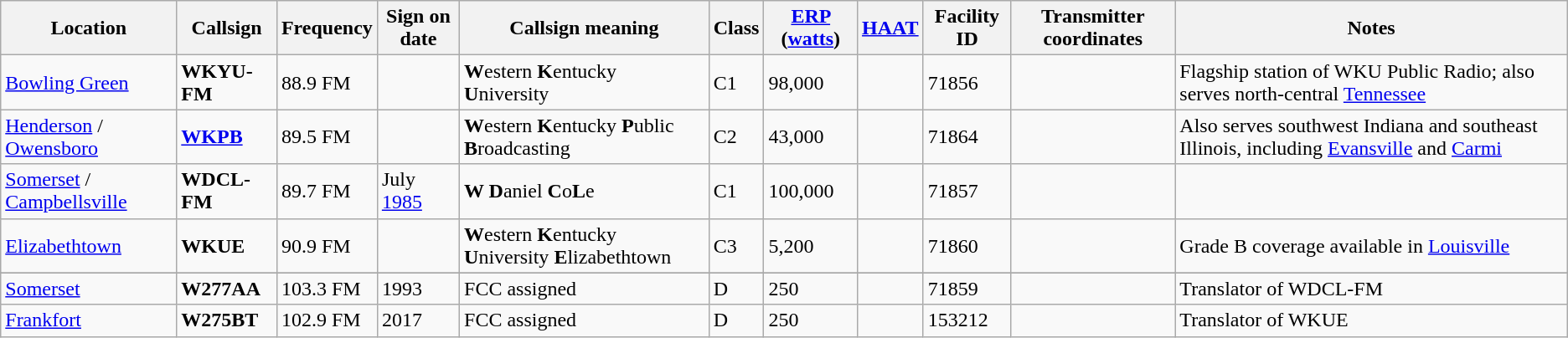<table class="wikitable sortable">
<tr>
<th>Location</th>
<th>Callsign</th>
<th>Frequency</th>
<th>Sign on date</th>
<th>Callsign meaning</th>
<th>Class</th>
<th><a href='#'>ERP</a> (<a href='#'>watts</a>)</th>
<th><a href='#'>HAAT</a></th>
<th>Facility ID</th>
<th>Transmitter coordinates</th>
<th>Notes</th>
</tr>
<tr>
<td><a href='#'>Bowling Green</a></td>
<td><strong>WKYU-FM</strong></td>
<td>88.9 FM</td>
<td></td>
<td><strong>W</strong>estern <strong>K</strong>entucky <strong>U</strong>niversity</td>
<td>C1</td>
<td>98,000</td>
<td></td>
<td>71856</td>
<td></td>
<td>Flagship station of WKU Public Radio; also serves north-central <a href='#'>Tennessee</a></td>
</tr>
<tr>
<td><a href='#'>Henderson</a> / <a href='#'>Owensboro</a></td>
<td><strong><a href='#'>WKPB</a></strong></td>
<td>89.5 FM</td>
<td></td>
<td><strong>W</strong>estern <strong>K</strong>entucky <strong>P</strong>ublic <strong>B</strong>roadcasting</td>
<td>C2</td>
<td>43,000</td>
<td></td>
<td>71864</td>
<td></td>
<td>Also serves southwest Indiana and southeast Illinois, including <a href='#'>Evansville</a> and <a href='#'>Carmi</a></td>
</tr>
<tr>
<td><a href='#'>Somerset</a> / <a href='#'>Campbellsville</a></td>
<td><strong>WDCL-FM</strong></td>
<td>89.7 FM</td>
<td>July <a href='#'>1985</a></td>
<td><strong>W D</strong>aniel <strong>C</strong>o<strong>L</strong>e</td>
<td>C1</td>
<td>100,000</td>
<td></td>
<td>71857</td>
<td></td>
<td></td>
</tr>
<tr>
<td><a href='#'>Elizabethtown</a></td>
<td><strong>WKUE</strong></td>
<td>90.9 FM</td>
<td></td>
<td><strong>W</strong>estern <strong>K</strong>entucky <strong>U</strong>niversity <strong>E</strong>lizabethtown</td>
<td>C3</td>
<td>5,200</td>
<td></td>
<td>71860</td>
<td></td>
<td>Grade B coverage available in <a href='#'>Louisville</a></td>
</tr>
<tr>
</tr>
<tr>
<td><a href='#'>Somerset</a></td>
<td><strong>W277AA</strong></td>
<td>103.3 FM</td>
<td>1993</td>
<td>FCC assigned</td>
<td>D</td>
<td>250</td>
<td></td>
<td>71859</td>
<td></td>
<td>Translator of WDCL-FM</td>
</tr>
<tr>
<td><a href='#'>Frankfort</a></td>
<td><strong>W275BT</strong></td>
<td>102.9 FM</td>
<td>2017</td>
<td>FCC assigned</td>
<td>D</td>
<td>250</td>
<td></td>
<td>153212</td>
<td></td>
<td>Translator of WKUE</td>
</tr>
</table>
